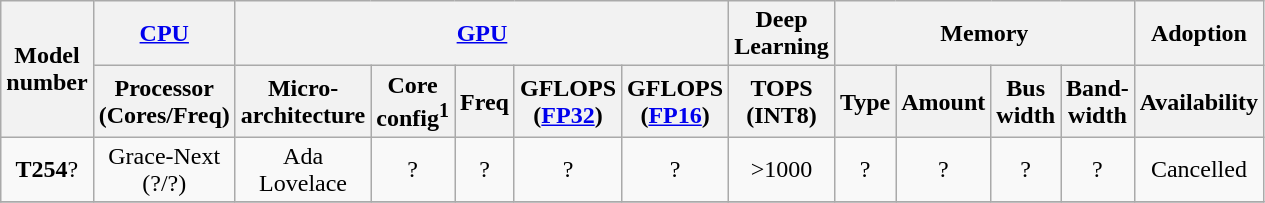<table class="wikitable" style="text-align:center;">
<tr>
<th rowspan="2">Model<br>number</th>
<th><a href='#'>CPU</a></th>
<th colspan="5"><a href='#'>GPU</a></th>
<th>Deep<br>Learning</th>
<th colspan="4">Memory</th>
<th>Adoption</th>
</tr>
<tr>
<th>Processor<br>(Cores/Freq)</th>
<th>Micro-<br>architecture</th>
<th>Core<br>config<sup>1</sup></th>
<th>Freq</th>
<th>GFLOPS<br>(<a href='#'>FP32</a>)</th>
<th>GFLOPS<br>(<a href='#'>FP16</a>)</th>
<th>TOPS<br>(INT8)</th>
<th>Type</th>
<th>Amount</th>
<th>Bus<br>width</th>
<th>Band-<br>width</th>
<th>Availability</th>
</tr>
<tr>
<td><strong>T254</strong>?</td>
<td>Grace-Next<br>(?/?)</td>
<td>Ada<br>Lovelace</td>
<td>?</td>
<td>?</td>
<td>?</td>
<td>?</td>
<td>>1000</td>
<td>?</td>
<td>?</td>
<td>?</td>
<td>?</td>
<td>Cancelled</td>
</tr>
<tr>
</tr>
</table>
